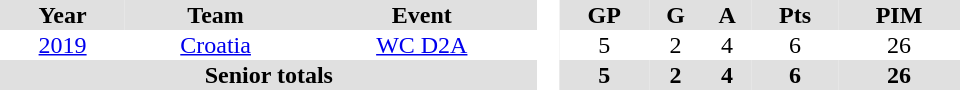<table border="0" cellpadding="1" cellspacing="0" style="text-align:center; width:40em">
<tr ALIGN="center" bgcolor="#e0e0e0">
<th>Year</th>
<th>Team</th>
<th>Event</th>
<th rowspan="99" bgcolor="#ffffff"> </th>
<th>GP</th>
<th>G</th>
<th>A</th>
<th>Pts</th>
<th>PIM</th>
</tr>
<tr>
<td><a href='#'>2019</a></td>
<td><a href='#'>Croatia</a></td>
<td><a href='#'>WC D2A</a></td>
<td>5</td>
<td>2</td>
<td>4</td>
<td>6</td>
<td>26</td>
</tr>
<tr bgcolor="#e0e0e0">
<th colspan="3">Senior totals</th>
<th>5</th>
<th>2</th>
<th>4</th>
<th>6</th>
<th>26</th>
</tr>
</table>
